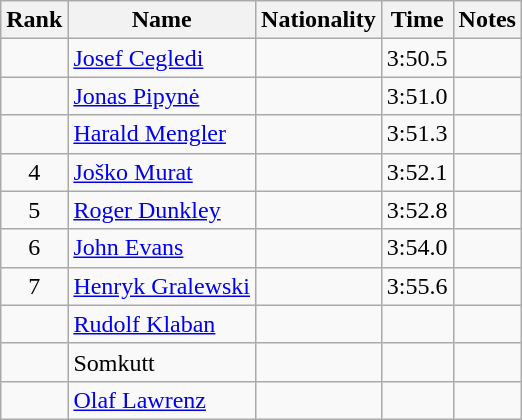<table class="wikitable sortable" style="text-align:center">
<tr>
<th>Rank</th>
<th>Name</th>
<th>Nationality</th>
<th>Time</th>
<th>Notes</th>
</tr>
<tr>
<td></td>
<td align=left><a href='#'>Josef Cegledi</a></td>
<td align=left></td>
<td>3:50.5</td>
<td></td>
</tr>
<tr>
<td></td>
<td align=left><a href='#'>Jonas Pipynė</a></td>
<td align=left></td>
<td>3:51.0</td>
<td></td>
</tr>
<tr>
<td></td>
<td align=left><a href='#'>Harald Mengler</a></td>
<td align=left></td>
<td>3:51.3</td>
<td></td>
</tr>
<tr>
<td>4</td>
<td align=left><a href='#'>Joško Murat</a></td>
<td align=left></td>
<td>3:52.1</td>
<td></td>
</tr>
<tr>
<td>5</td>
<td align=left><a href='#'>Roger Dunkley</a></td>
<td align=left></td>
<td>3:52.8</td>
<td></td>
</tr>
<tr>
<td>6</td>
<td align=left><a href='#'>John Evans</a></td>
<td align=left></td>
<td>3:54.0</td>
<td></td>
</tr>
<tr>
<td>7</td>
<td align=left><a href='#'>Henryk Gralewski</a></td>
<td align=left></td>
<td>3:55.6</td>
<td></td>
</tr>
<tr>
<td></td>
<td align=left><a href='#'>Rudolf Klaban</a></td>
<td align=left></td>
<td></td>
<td></td>
</tr>
<tr>
<td></td>
<td align=left>Somkutt</td>
<td align=left></td>
<td></td>
<td></td>
</tr>
<tr>
<td></td>
<td align=left><a href='#'>Olaf Lawrenz</a></td>
<td align=left></td>
<td></td>
<td></td>
</tr>
</table>
